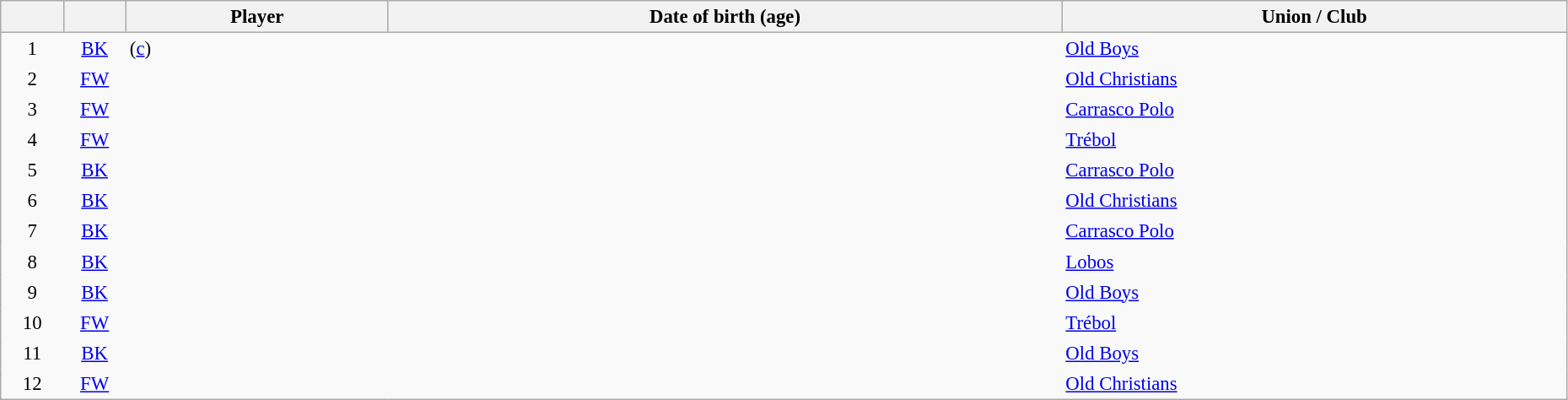<table class="sortable wikitable plainrowheaders" style="font-size:95%; width: 98%">
<tr>
<th scope="col" style="width:4%"></th>
<th scope="col" style="width:4%"></th>
<th scope="col">Player</th>
<th scope="col">Date of birth (age)</th>
<th scope="col">Union / Club</th>
</tr>
<tr>
<td style="text-align:center; border:0">1</td>
<td style="text-align:center; border:0"><a href='#'>BK</a></td>
<td style="text-align:left; border:0"> (<a href='#'>c</a>)</td>
<td style="text-align:left; border:0"></td>
<td style="text-align:left; border:0"><a href='#'>Old Boys</a></td>
</tr>
<tr>
<td style="text-align:center; border:0">2</td>
<td style="text-align:center; border:0"><a href='#'>FW</a></td>
<td style="text-align:left; border:0"></td>
<td style="text-align:left; border:0"></td>
<td style="text-align:left; border:0"><a href='#'>Old Christians</a></td>
</tr>
<tr>
<td style="text-align:center; border:0">3</td>
<td style="text-align:center; border:0"><a href='#'>FW</a></td>
<td style="text-align:left; border:0"></td>
<td style="text-align:left; border:0"></td>
<td style="text-align:left; border:0"><a href='#'>Carrasco Polo</a></td>
</tr>
<tr>
<td style="text-align:center; border:0">4</td>
<td style="text-align:center; border:0"><a href='#'>FW</a></td>
<td style="text-align:left; border:0"></td>
<td style="text-align:left; border:0"></td>
<td style="text-align:left; border:0"><a href='#'>Trébol</a></td>
</tr>
<tr>
<td style="text-align:center; border:0">5</td>
<td style="text-align:center; border:0"><a href='#'>BK</a></td>
<td style="text-align:left; border:0"></td>
<td style="text-align:left; border:0"></td>
<td style="text-align:left; border:0"><a href='#'>Carrasco Polo</a></td>
</tr>
<tr>
<td style="text-align:center; border:0">6</td>
<td style="text-align:center; border:0"><a href='#'>BK</a></td>
<td style="text-align:left; border:0"></td>
<td style="text-align:left; border:0"></td>
<td style="text-align:left; border:0"><a href='#'>Old Christians</a></td>
</tr>
<tr>
<td style="text-align:center; border:0">7</td>
<td style="text-align:center; border:0"><a href='#'>BK</a></td>
<td style="text-align:left; border:0"></td>
<td style="text-align:left; border:0"></td>
<td style="text-align:left; border:0"><a href='#'>Carrasco Polo</a></td>
</tr>
<tr>
<td style="text-align:center; border:0">8</td>
<td style="text-align:center; border:0"><a href='#'>BK</a></td>
<td style="text-align:left; border:0"></td>
<td style="text-align:left; border:0"></td>
<td style="text-align:left; border:0"><a href='#'>Lobos</a></td>
</tr>
<tr>
<td style="text-align:center; border:0">9</td>
<td style="text-align:center; border:0"><a href='#'>BK</a></td>
<td style="text-align:left; border:0"></td>
<td style="text-align:left; border:0"></td>
<td style="text-align:left; border:0"><a href='#'>Old Boys</a></td>
</tr>
<tr>
<td style="text-align:center; border:0">10</td>
<td style="text-align:center; border:0"><a href='#'>FW</a></td>
<td style="text-align:left; border:0"></td>
<td style="text-align:left; border:0"></td>
<td style="text-align:left; border:0"><a href='#'>Trébol</a></td>
</tr>
<tr>
<td style="text-align:center; border:0">11</td>
<td style="text-align:center; border:0"><a href='#'>BK</a></td>
<td style="text-align:left; border:0"></td>
<td style="text-align:left; border:0"></td>
<td style="text-align:left; border:0"><a href='#'>Old Boys</a></td>
</tr>
<tr>
<td style="text-align:center; border:0">12</td>
<td style="text-align:center; border:0"><a href='#'>FW</a></td>
<td style="text-align:left; border:0"></td>
<td style="text-align:left; border:0"></td>
<td style="text-align:left; border:0"><a href='#'>Old Christians</a></td>
</tr>
</table>
